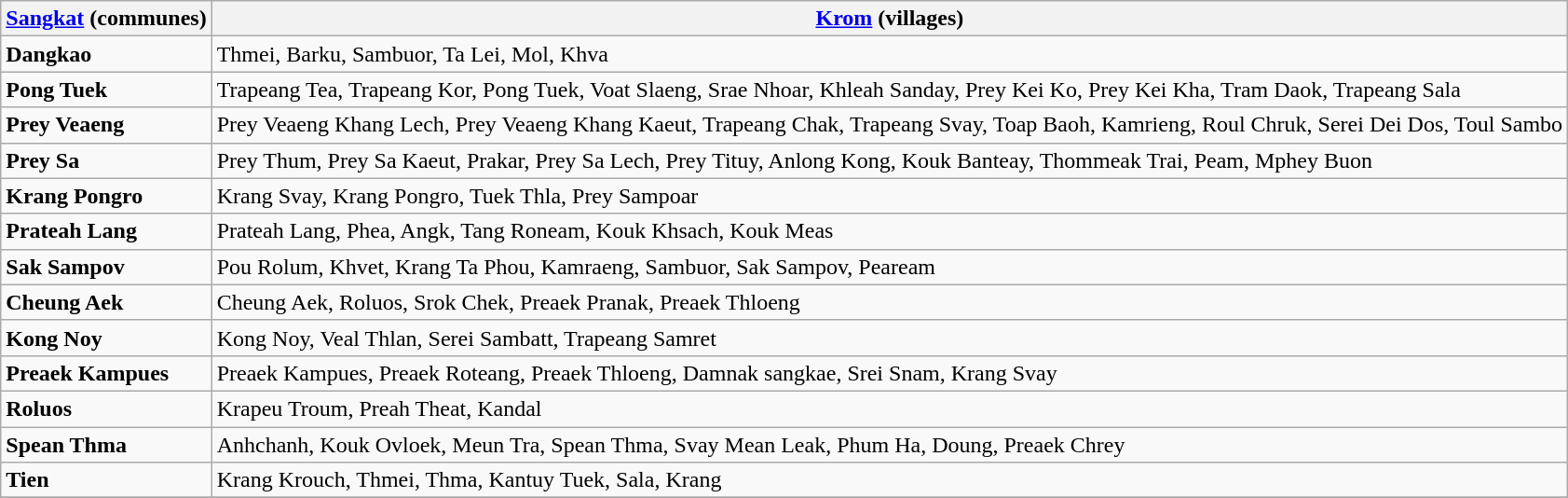<table class="wikitable">
<tr>
<th><a href='#'>Sangkat</a> (communes)</th>
<th><a href='#'>Krom</a> (villages)</th>
</tr>
<tr>
<td><strong>Dangkao</strong></td>
<td>Thmei, Barku, Sambuor, Ta Lei, Mol, Khva</td>
</tr>
<tr>
<td><strong>Pong Tuek</strong></td>
<td>Trapeang Tea, Trapeang Kor, Pong Tuek, Voat Slaeng, Srae Nhoar, Khleah Sanday, Prey Kei Ko, Prey Kei Kha, Tram Daok, Trapeang Sala</td>
</tr>
<tr>
<td><strong>Prey Veaeng</strong></td>
<td>Prey Veaeng Khang Lech, Prey Veaeng Khang Kaeut, Trapeang Chak, Trapeang Svay, Toap Baoh, Kamrieng, Roul Chruk, Serei Dei Dos, Toul Sambo</td>
</tr>
<tr>
<td><strong>Prey Sa</strong></td>
<td>Prey Thum, Prey Sa Kaeut, Prakar, Prey Sa Lech, Prey Tituy, Anlong Kong, Kouk Banteay, Thommeak Trai, Peam, Mphey Buon</td>
</tr>
<tr>
<td><strong>Krang Pongro</strong></td>
<td>Krang Svay, Krang Pongro, Tuek Thla, Prey Sampoar</td>
</tr>
<tr>
<td><strong>Prateah Lang</strong></td>
<td>Prateah Lang, Phea, Angk, Tang Roneam, Kouk Khsach, Kouk Meas</td>
</tr>
<tr>
<td><strong>Sak Sampov</strong></td>
<td>Pou Rolum, Khvet, Krang Ta Phou, Kamraeng, Sambuor, Sak Sampov, Peaream</td>
</tr>
<tr>
<td><strong>Cheung Aek</strong></td>
<td>Cheung Aek, Roluos, Srok Chek, Preaek Pranak, Preaek Thloeng</td>
</tr>
<tr>
<td><strong>Kong Noy</strong></td>
<td>Kong Noy, Veal Thlan, Serei Sambatt, Trapeang Samret</td>
</tr>
<tr>
<td><strong>Preaek Kampues</strong></td>
<td>Preaek Kampues, Preaek Roteang, Preaek Thloeng, Damnak sangkae, Srei Snam, Krang Svay</td>
</tr>
<tr>
<td><strong>Roluos</strong></td>
<td>Krapeu Troum, Preah Theat, Kandal</td>
</tr>
<tr>
<td><strong>Spean Thma</strong></td>
<td>Anhchanh, Kouk Ovloek, Meun Tra, Spean Thma, Svay Mean Leak, Phum Ha, Doung, Preaek Chrey</td>
</tr>
<tr>
<td><strong>Tien</strong></td>
<td>Krang Krouch, Thmei, Thma, Kantuy Tuek, Sala, Krang</td>
</tr>
<tr>
</tr>
</table>
